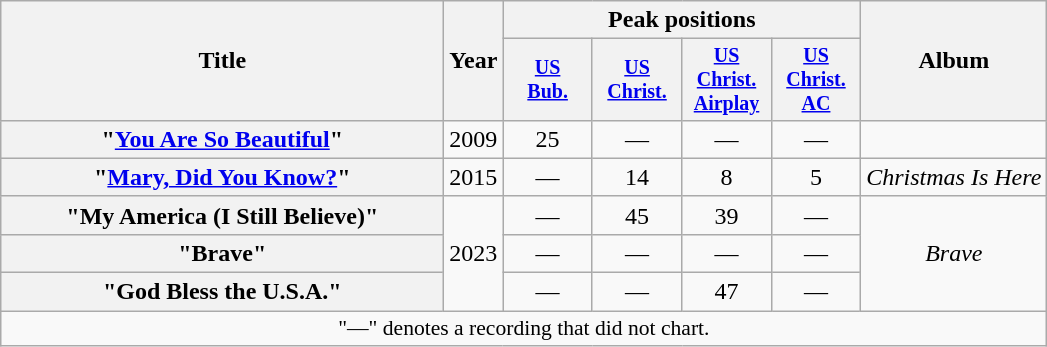<table class="wikitable plainrowheaders" style="text-align:center;">
<tr>
<th rowspan="2" style="width:18em;">Title</th>
<th rowspan="2" style="width:1em;">Year</th>
<th colspan="4">Peak positions</th>
<th rowspan="2">Album</th>
</tr>
<tr style="font-size:smaller;">
<th style="width:4em;"><a href='#'>US<br>Bub.</a><br></th>
<th style="width:4em;"><a href='#'>US<br>Christ.</a><br></th>
<th style="width:4em;"><a href='#'>US<br>Christ.<br>Airplay</a><br></th>
<th style="width:4em;"><a href='#'>US<br>Christ. AC</a><br></th>
</tr>
<tr>
<th scope="row">"<a href='#'>You Are So Beautiful</a>"</th>
<td>2009</td>
<td>25</td>
<td>—</td>
<td>—</td>
<td>—</td>
<td></td>
</tr>
<tr>
<th scope="row">"<a href='#'>Mary, Did You Know?</a>"</th>
<td>2015</td>
<td>—</td>
<td>14</td>
<td>8</td>
<td>5</td>
<td><em>Christmas Is Here</em></td>
</tr>
<tr>
<th scope="row">"My America (I Still Believe)"</th>
<td rowspan="3">2023</td>
<td>—</td>
<td>45</td>
<td>39</td>
<td>—</td>
<td rowspan="3"><em>Brave</em></td>
</tr>
<tr>
<th scope="row">"Brave"</th>
<td>—</td>
<td>—</td>
<td>—</td>
<td>—</td>
</tr>
<tr>
<th scope="row">"God Bless the U.S.A."</th>
<td>—</td>
<td>—</td>
<td>47</td>
<td>—</td>
</tr>
<tr>
<td colspan="7" style="font-size:90%">"—" denotes a recording that did not chart.</td>
</tr>
</table>
